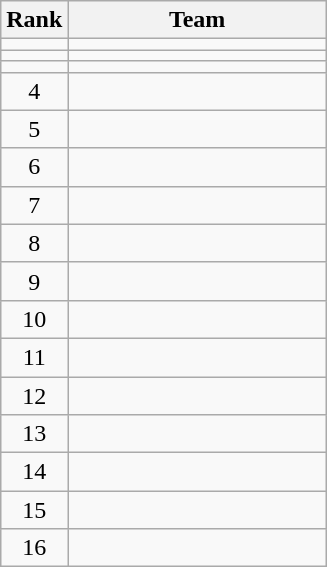<table class="wikitable" style="text-align:center;">
<tr>
<th width=20>Rank</th>
<th width=165>Team</th>
</tr>
<tr>
<td></td>
<td style="text-align:left;"></td>
</tr>
<tr>
<td></td>
<td style="text-align:left;"></td>
</tr>
<tr>
<td></td>
<td style="text-align:left;"></td>
</tr>
<tr>
<td>4</td>
<td style="text-align:left;"></td>
</tr>
<tr>
<td>5</td>
<td style="text-align:left;"></td>
</tr>
<tr>
<td>6</td>
<td style="text-align:left;"></td>
</tr>
<tr>
<td>7</td>
<td style="text-align:left;"></td>
</tr>
<tr>
<td>8</td>
<td style="text-align:left;"></td>
</tr>
<tr>
<td>9</td>
<td style="text-align:left;"></td>
</tr>
<tr>
<td>10</td>
<td style="text-align:left;"></td>
</tr>
<tr>
<td>11</td>
<td style="text-align:left;"></td>
</tr>
<tr>
<td>12</td>
<td style="text-align:left;"></td>
</tr>
<tr>
<td>13</td>
<td style="text-align:left;"></td>
</tr>
<tr>
<td>14</td>
<td style="text-align:left;"></td>
</tr>
<tr>
<td>15</td>
<td style="text-align:left;"></td>
</tr>
<tr>
<td>16</td>
<td style="text-align:left;"></td>
</tr>
</table>
